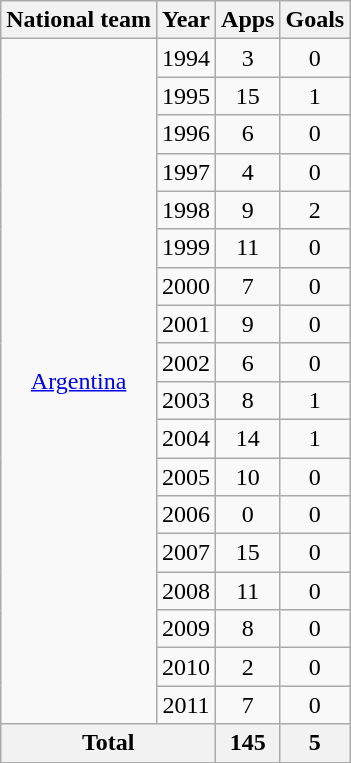<table class="wikitable" style="text-align:center">
<tr>
<th>National team</th>
<th>Year</th>
<th>Apps</th>
<th>Goals</th>
</tr>
<tr>
<td rowspan="18"><a href='#'>Argentina</a></td>
<td>1994</td>
<td>3</td>
<td>0</td>
</tr>
<tr>
<td>1995</td>
<td>15</td>
<td>1</td>
</tr>
<tr>
<td>1996</td>
<td>6</td>
<td>0</td>
</tr>
<tr>
<td>1997</td>
<td>4</td>
<td>0</td>
</tr>
<tr>
<td>1998</td>
<td>9</td>
<td>2</td>
</tr>
<tr>
<td>1999</td>
<td>11</td>
<td>0</td>
</tr>
<tr>
<td>2000</td>
<td>7</td>
<td>0</td>
</tr>
<tr>
<td>2001</td>
<td>9</td>
<td>0</td>
</tr>
<tr>
<td>2002</td>
<td>6</td>
<td>0</td>
</tr>
<tr>
<td>2003</td>
<td>8</td>
<td>1</td>
</tr>
<tr>
<td>2004</td>
<td>14</td>
<td>1</td>
</tr>
<tr>
<td>2005</td>
<td>10</td>
<td>0</td>
</tr>
<tr>
<td>2006</td>
<td>0</td>
<td>0</td>
</tr>
<tr>
<td>2007</td>
<td>15</td>
<td>0</td>
</tr>
<tr>
<td>2008</td>
<td>11</td>
<td>0</td>
</tr>
<tr>
<td>2009</td>
<td>8</td>
<td>0</td>
</tr>
<tr>
<td>2010</td>
<td>2</td>
<td>0</td>
</tr>
<tr>
<td>2011</td>
<td>7</td>
<td>0</td>
</tr>
<tr>
<th colspan="2">Total</th>
<th>145</th>
<th>5</th>
</tr>
</table>
